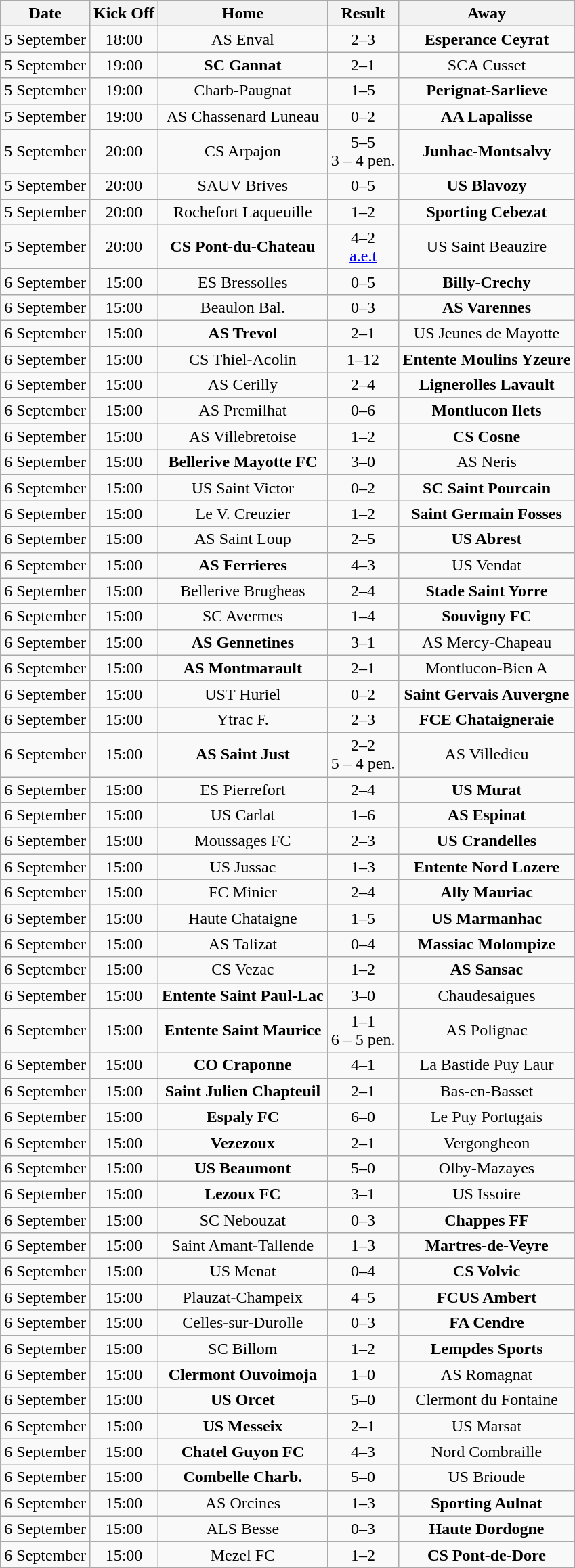<table class="wikitable" style="text-align:center;">
<tr>
<th scope="col">Date</th>
<th scope="col">Kick Off</th>
<th scope="col">Home</th>
<th scope="col">Result</th>
<th scope="col">Away</th>
</tr>
<tr>
<td>5 September</td>
<td>18:00</td>
<td>AS Enval</td>
<td>2–3</td>
<td><strong>Esperance Ceyrat</strong></td>
</tr>
<tr>
<td>5 September</td>
<td>19:00</td>
<td><strong>SC Gannat</strong></td>
<td>2–1</td>
<td>SCA Cusset</td>
</tr>
<tr>
<td>5 September</td>
<td>19:00</td>
<td>Charb-Paugnat</td>
<td>1–5</td>
<td><strong>Perignat-Sarlieve</strong></td>
</tr>
<tr>
<td>5 September</td>
<td>19:00</td>
<td>AS Chassenard Luneau</td>
<td>0–2</td>
<td><strong>AA Lapalisse</strong></td>
</tr>
<tr>
<td>5 September</td>
<td>20:00</td>
<td>CS Arpajon</td>
<td>5–5 <br> 3 – 4 pen.</td>
<td><strong>Junhac-Montsalvy</strong></td>
</tr>
<tr>
<td>5 September</td>
<td>20:00</td>
<td>SAUV Brives</td>
<td>0–5</td>
<td><strong>US Blavozy</strong></td>
</tr>
<tr>
<td>5 September</td>
<td>20:00</td>
<td>Rochefort Laqueuille</td>
<td>1–2</td>
<td><strong>Sporting Cebezat</strong></td>
</tr>
<tr>
<td>5 September</td>
<td>20:00</td>
<td><strong>CS Pont-du-Chateau</strong></td>
<td>4–2 <br> <a href='#'>a.e.t</a></td>
<td>US Saint Beauzire</td>
</tr>
<tr>
<td>6 September</td>
<td>15:00</td>
<td>ES Bressolles</td>
<td>0–5</td>
<td><strong>Billy-Crechy</strong></td>
</tr>
<tr>
<td>6 September</td>
<td>15:00</td>
<td>Beaulon Bal.</td>
<td>0–3</td>
<td><strong>AS Varennes</strong></td>
</tr>
<tr>
<td>6 September</td>
<td>15:00</td>
<td><strong>AS Trevol</strong></td>
<td>2–1</td>
<td>US Jeunes de Mayotte</td>
</tr>
<tr>
<td>6 September</td>
<td>15:00</td>
<td>CS Thiel-Acolin</td>
<td>1–12</td>
<td><strong>Entente Moulins Yzeure</strong></td>
</tr>
<tr>
<td>6 September</td>
<td>15:00</td>
<td>AS Cerilly</td>
<td>2–4</td>
<td><strong>Lignerolles Lavault</strong></td>
</tr>
<tr>
<td>6 September</td>
<td>15:00</td>
<td>AS Premilhat</td>
<td>0–6</td>
<td><strong>Montlucon Ilets</strong></td>
</tr>
<tr>
<td>6 September</td>
<td>15:00</td>
<td>AS Villebretoise</td>
<td>1–2</td>
<td><strong>CS Cosne</strong></td>
</tr>
<tr>
<td>6 September</td>
<td>15:00</td>
<td><strong>Bellerive Mayotte FC</strong></td>
<td>3–0</td>
<td>AS Neris</td>
</tr>
<tr>
<td>6 September</td>
<td>15:00</td>
<td>US Saint Victor</td>
<td>0–2</td>
<td><strong>SC Saint Pourcain</strong></td>
</tr>
<tr>
<td>6 September</td>
<td>15:00</td>
<td>Le V. Creuzier</td>
<td>1–2</td>
<td><strong>Saint Germain Fosses</strong></td>
</tr>
<tr>
<td>6 September</td>
<td>15:00</td>
<td>AS Saint Loup</td>
<td>2–5</td>
<td><strong>US Abrest</strong></td>
</tr>
<tr>
<td>6 September</td>
<td>15:00</td>
<td><strong>AS Ferrieres</strong></td>
<td>4–3</td>
<td>US Vendat</td>
</tr>
<tr>
<td>6 September</td>
<td>15:00</td>
<td>Bellerive Brugheas</td>
<td>2–4</td>
<td><strong>Stade Saint Yorre</strong></td>
</tr>
<tr>
<td>6 September</td>
<td>15:00</td>
<td>SC Avermes</td>
<td>1–4</td>
<td><strong>Souvigny FC</strong></td>
</tr>
<tr>
<td>6 September</td>
<td>15:00</td>
<td><strong>AS Gennetines</strong></td>
<td>3–1</td>
<td>AS Mercy-Chapeau</td>
</tr>
<tr>
<td>6 September</td>
<td>15:00</td>
<td><strong>AS Montmarault</strong></td>
<td>2–1</td>
<td>Montlucon-Bien A</td>
</tr>
<tr>
<td>6 September</td>
<td>15:00</td>
<td>UST Huriel</td>
<td>0–2</td>
<td><strong>Saint Gervais Auvergne</strong></td>
</tr>
<tr>
<td>6 September</td>
<td>15:00</td>
<td>Ytrac F.</td>
<td>2–3</td>
<td><strong>FCE Chataigneraie</strong></td>
</tr>
<tr>
<td>6 September</td>
<td>15:00</td>
<td><strong>AS Saint Just</strong></td>
<td>2–2 <br> 5 – 4 pen.</td>
<td>AS Villedieu</td>
</tr>
<tr>
<td>6 September</td>
<td>15:00</td>
<td>ES Pierrefort</td>
<td>2–4</td>
<td><strong>US Murat</strong></td>
</tr>
<tr>
<td>6 September</td>
<td>15:00</td>
<td>US Carlat</td>
<td>1–6</td>
<td><strong>AS Espinat</strong></td>
</tr>
<tr>
<td>6 September</td>
<td>15:00</td>
<td>Moussages FC</td>
<td>2–3</td>
<td><strong>US Crandelles</strong></td>
</tr>
<tr>
<td>6 September</td>
<td>15:00</td>
<td>US Jussac</td>
<td>1–3</td>
<td><strong>Entente Nord Lozere</strong></td>
</tr>
<tr>
<td>6 September</td>
<td>15:00</td>
<td>FC Minier</td>
<td>2–4</td>
<td><strong>Ally Mauriac</strong></td>
</tr>
<tr>
<td>6 September</td>
<td>15:00</td>
<td>Haute Chataigne</td>
<td>1–5</td>
<td><strong>US Marmanhac</strong></td>
</tr>
<tr>
<td>6 September</td>
<td>15:00</td>
<td>AS Talizat</td>
<td>0–4</td>
<td><strong>Massiac Molompize</strong></td>
</tr>
<tr>
<td>6 September</td>
<td>15:00</td>
<td>CS Vezac</td>
<td>1–2</td>
<td><strong>AS Sansac</strong></td>
</tr>
<tr>
<td>6 September</td>
<td>15:00</td>
<td><strong>Entente Saint Paul-Lac</strong></td>
<td>3–0</td>
<td>Chaudesaigues</td>
</tr>
<tr>
<td>6 September</td>
<td>15:00</td>
<td><strong>Entente Saint Maurice</strong></td>
<td>1–1 <br> 6 – 5 pen.</td>
<td>AS Polignac</td>
</tr>
<tr>
<td>6 September</td>
<td>15:00</td>
<td><strong>CO Craponne</strong></td>
<td>4–1</td>
<td>La Bastide Puy Laur</td>
</tr>
<tr>
<td>6 September</td>
<td>15:00</td>
<td><strong>Saint Julien Chapteuil</strong></td>
<td>2–1</td>
<td>Bas-en-Basset</td>
</tr>
<tr>
<td>6 September</td>
<td>15:00</td>
<td><strong>Espaly FC</strong></td>
<td>6–0</td>
<td>Le Puy Portugais</td>
</tr>
<tr>
<td>6 September</td>
<td>15:00</td>
<td><strong>Vezezoux</strong></td>
<td>2–1</td>
<td>Vergongheon</td>
</tr>
<tr>
<td>6 September</td>
<td>15:00</td>
<td><strong>US Beaumont</strong></td>
<td>5–0</td>
<td>Olby-Mazayes</td>
</tr>
<tr>
<td>6 September</td>
<td>15:00</td>
<td><strong>Lezoux FC</strong></td>
<td>3–1</td>
<td>US Issoire</td>
</tr>
<tr>
<td>6 September</td>
<td>15:00</td>
<td>SC Nebouzat</td>
<td>0–3</td>
<td><strong>Chappes FF</strong></td>
</tr>
<tr>
<td>6 September</td>
<td>15:00</td>
<td>Saint Amant-Tallende</td>
<td>1–3</td>
<td><strong>Martres-de-Veyre</strong></td>
</tr>
<tr>
<td>6 September</td>
<td>15:00</td>
<td>US Menat</td>
<td>0–4</td>
<td><strong>CS Volvic</strong></td>
</tr>
<tr>
<td>6 September</td>
<td>15:00</td>
<td>Plauzat-Champeix</td>
<td>4–5</td>
<td><strong>FCUS Ambert</strong></td>
</tr>
<tr>
<td>6 September</td>
<td>15:00</td>
<td>Celles-sur-Durolle</td>
<td>0–3</td>
<td><strong>FA Cendre</strong></td>
</tr>
<tr>
<td>6 September</td>
<td>15:00</td>
<td>SC Billom</td>
<td>1–2</td>
<td><strong>Lempdes Sports</strong></td>
</tr>
<tr>
<td>6 September</td>
<td>15:00</td>
<td><strong>Clermont Ouvoimoja</strong></td>
<td>1–0</td>
<td>AS Romagnat</td>
</tr>
<tr>
<td>6 September</td>
<td>15:00</td>
<td><strong>US Orcet</strong></td>
<td>5–0</td>
<td>Clermont du Fontaine</td>
</tr>
<tr>
<td>6 September</td>
<td>15:00</td>
<td><strong>US Messeix</strong></td>
<td>2–1</td>
<td>US Marsat</td>
</tr>
<tr>
<td>6 September</td>
<td>15:00</td>
<td><strong>Chatel Guyon FC</strong></td>
<td>4–3</td>
<td>Nord Combraille</td>
</tr>
<tr>
<td>6 September</td>
<td>15:00</td>
<td><strong>Combelle Charb.</strong></td>
<td>5–0</td>
<td>US Brioude</td>
</tr>
<tr>
<td>6 September</td>
<td>15:00</td>
<td>AS Orcines</td>
<td>1–3</td>
<td><strong>Sporting Aulnat</strong></td>
</tr>
<tr>
<td>6 September</td>
<td>15:00</td>
<td>ALS Besse</td>
<td>0–3</td>
<td><strong>Haute Dordogne</strong></td>
</tr>
<tr>
<td>6 September</td>
<td>15:00</td>
<td>Mezel FC</td>
<td>1–2</td>
<td><strong>CS Pont-de-Dore</strong></td>
</tr>
</table>
